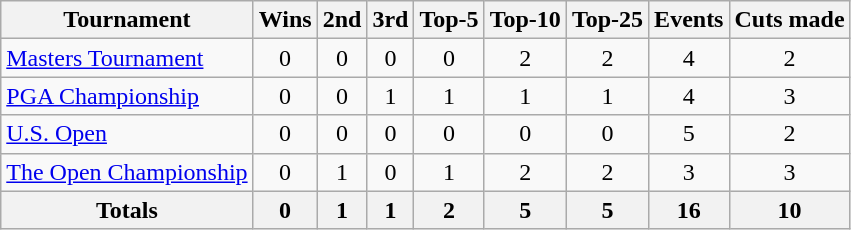<table class=wikitable style=text-align:center>
<tr>
<th>Tournament</th>
<th>Wins</th>
<th>2nd</th>
<th>3rd</th>
<th>Top-5</th>
<th>Top-10</th>
<th>Top-25</th>
<th>Events</th>
<th>Cuts made</th>
</tr>
<tr>
<td align=left><a href='#'>Masters Tournament</a></td>
<td>0</td>
<td>0</td>
<td>0</td>
<td>0</td>
<td>2</td>
<td>2</td>
<td>4</td>
<td>2</td>
</tr>
<tr>
<td align=left><a href='#'>PGA Championship</a></td>
<td>0</td>
<td>0</td>
<td>1</td>
<td>1</td>
<td>1</td>
<td>1</td>
<td>4</td>
<td>3</td>
</tr>
<tr>
<td align=left><a href='#'>U.S. Open</a></td>
<td>0</td>
<td>0</td>
<td>0</td>
<td>0</td>
<td>0</td>
<td>0</td>
<td>5</td>
<td>2</td>
</tr>
<tr>
<td align=left><a href='#'>The Open Championship</a></td>
<td>0</td>
<td>1</td>
<td>0</td>
<td>1</td>
<td>2</td>
<td>2</td>
<td>3</td>
<td>3</td>
</tr>
<tr>
<th>Totals</th>
<th>0</th>
<th>1</th>
<th>1</th>
<th>2</th>
<th>5</th>
<th>5</th>
<th>16</th>
<th>10</th>
</tr>
</table>
